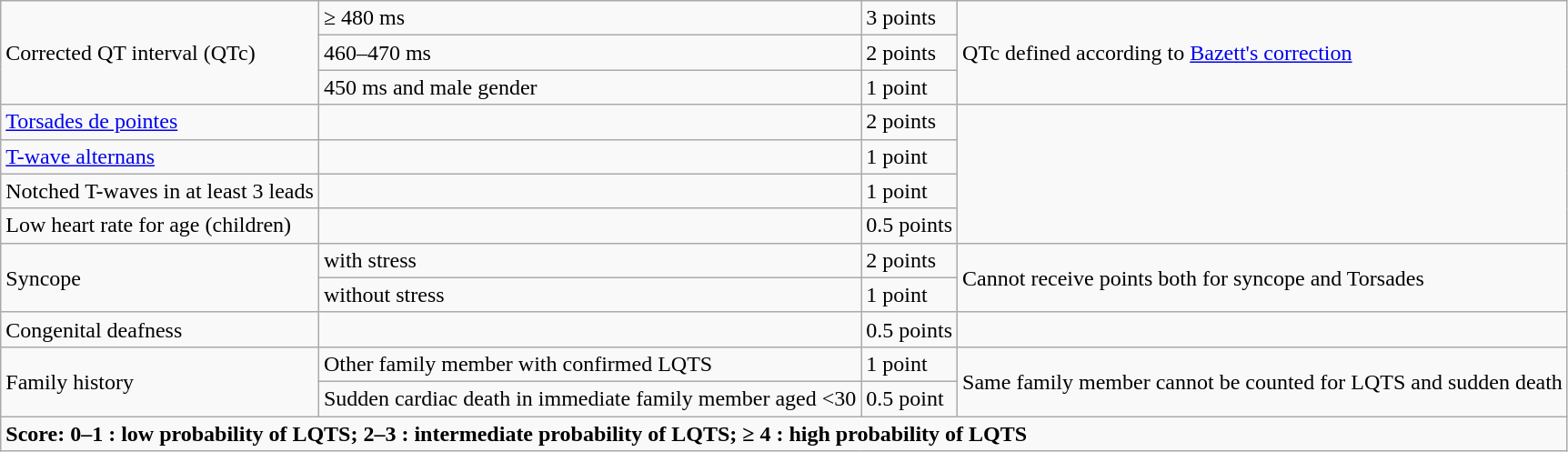<table class="wikitable">
<tr>
<td rowspan="3">Corrected QT interval (QTc)</td>
<td>≥ 480 ms</td>
<td>3 points</td>
<td rowspan="3">QTc defined according to <a href='#'>Bazett's correction</a></td>
</tr>
<tr>
<td>460–470 ms</td>
<td>2 points</td>
</tr>
<tr>
<td>450 ms and male gender</td>
<td>1 point</td>
</tr>
<tr>
<td><a href='#'>Torsades de pointes</a></td>
<td></td>
<td>2 points</td>
<td rowspan="4"></td>
</tr>
<tr>
<td><a href='#'>T-wave alternans</a></td>
<td></td>
<td>1 point</td>
</tr>
<tr>
<td>Notched T-waves in at least 3 leads</td>
<td></td>
<td>1 point</td>
</tr>
<tr>
<td>Low heart rate for age (children)</td>
<td></td>
<td>0.5 points</td>
</tr>
<tr>
<td rowspan="2">Syncope</td>
<td>with stress</td>
<td>2 points</td>
<td rowspan="2">Cannot receive points both for syncope and Torsades</td>
</tr>
<tr>
<td>without stress</td>
<td>1 point</td>
</tr>
<tr>
<td>Congenital deafness</td>
<td></td>
<td>0.5 points</td>
<td></td>
</tr>
<tr>
<td rowspan="2">Family history</td>
<td>Other family member with confirmed LQTS</td>
<td>1 point</td>
<td rowspan="2">Same family member cannot be counted for LQTS and sudden death</td>
</tr>
<tr>
<td>Sudden cardiac death in immediate family member aged <30</td>
<td>0.5 point</td>
</tr>
<tr>
<td colspan="4"><strong>Score: 0–1 : low probability of LQTS; 2–3 : intermediate probability of LQTS; ≥ 4 : high probability of LQTS</strong></td>
</tr>
</table>
